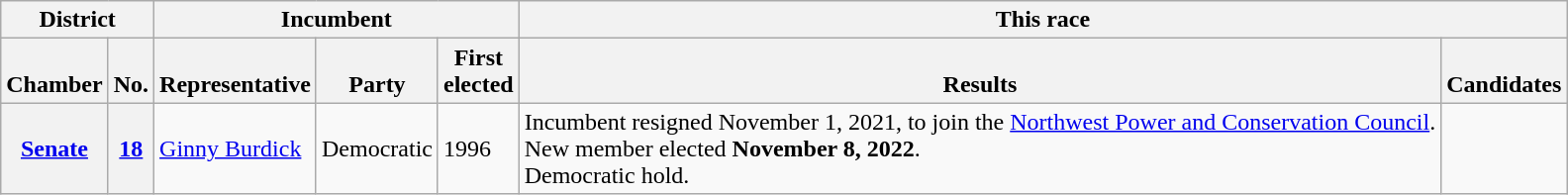<table class="wikitable sortable">
<tr valign=bottom>
<th colspan="2">District</th>
<th colspan="3">Incumbent</th>
<th colspan="2">This race</th>
</tr>
<tr valign=bottom>
<th>Chamber</th>
<th>No.</th>
<th>Representative</th>
<th>Party</th>
<th>First<br>elected</th>
<th>Results</th>
<th>Candidates</th>
</tr>
<tr>
<th><a href='#'>Senate</a></th>
<th><a href='#'>18</a></th>
<td><a href='#'>Ginny Burdick</a></td>
<td>Democratic</td>
<td>1996</td>
<td>Incumbent resigned November 1, 2021, to join the <a href='#'>Northwest Power and Conservation Council</a>.<br>New member elected <strong>November 8, 2022</strong>.<br>Democratic hold.</td>
<td nowrap></td>
</tr>
</table>
